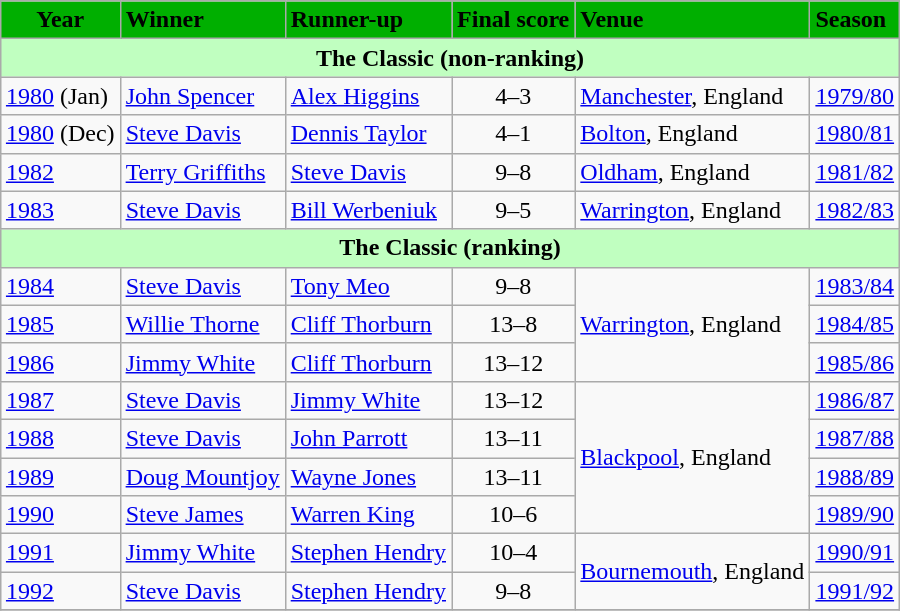<table class="wikitable" style="margin: auto">
<tr>
<th style="text-align: center; background-color: #00af00">Year</th>
<th style="text-align: left; background-color: #00af00">Winner</th>
<th style="text-align: left; background-color: #00af00">Runner-up</th>
<th style="text-align: left; background-color: #00af00">Final score</th>
<th style="text-align: left; background-color: #00af00">Venue</th>
<th style="text-align: left; background-color: #00af00">Season</th>
</tr>
<tr>
<th colspan=6 style="text-align: center; background-color: #c0ffc0">The Classic (non-ranking)</th>
</tr>
<tr>
<td><a href='#'>1980</a> (Jan)</td>
<td> <a href='#'>John Spencer</a></td>
<td> <a href='#'>Alex Higgins</a></td>
<td style="text-align: center">4–3</td>
<td><a href='#'>Manchester</a>, England</td>
<td><a href='#'>1979/80</a></td>
</tr>
<tr>
<td><a href='#'>1980</a> (Dec)</td>
<td> <a href='#'>Steve Davis</a></td>
<td> <a href='#'>Dennis Taylor</a></td>
<td style="text-align: center">4–1</td>
<td><a href='#'>Bolton</a>, England</td>
<td><a href='#'>1980/81</a></td>
</tr>
<tr>
<td><a href='#'>1982</a></td>
<td> <a href='#'>Terry Griffiths</a></td>
<td> <a href='#'>Steve Davis</a></td>
<td style="text-align: center">9–8</td>
<td><a href='#'>Oldham</a>, England</td>
<td><a href='#'>1981/82</a></td>
</tr>
<tr>
<td><a href='#'>1983</a></td>
<td> <a href='#'>Steve Davis</a></td>
<td> <a href='#'>Bill Werbeniuk</a></td>
<td style="text-align: center">9–5</td>
<td><a href='#'>Warrington</a>, England</td>
<td><a href='#'>1982/83</a></td>
</tr>
<tr>
<th colspan=6 style="text-align: center; background-color: #c0ffc0">The Classic (ranking)</th>
</tr>
<tr>
<td><a href='#'>1984</a></td>
<td> <a href='#'>Steve Davis</a></td>
<td> <a href='#'>Tony Meo</a></td>
<td style="text-align: center">9–8</td>
<td rowspan=3><a href='#'>Warrington</a>, England</td>
<td><a href='#'>1983/84</a></td>
</tr>
<tr>
<td><a href='#'>1985</a></td>
<td> <a href='#'>Willie Thorne</a></td>
<td> <a href='#'>Cliff Thorburn</a></td>
<td style="text-align: center">13–8</td>
<td><a href='#'>1984/85</a></td>
</tr>
<tr>
<td><a href='#'>1986</a></td>
<td> <a href='#'>Jimmy White</a></td>
<td> <a href='#'>Cliff Thorburn</a></td>
<td style="text-align: center">13–12</td>
<td><a href='#'>1985/86</a></td>
</tr>
<tr>
<td><a href='#'>1987</a></td>
<td> <a href='#'>Steve Davis</a></td>
<td> <a href='#'>Jimmy White</a></td>
<td style="text-align: center">13–12</td>
<td rowspan=4><a href='#'>Blackpool</a>, England</td>
<td><a href='#'>1986/87</a></td>
</tr>
<tr>
<td><a href='#'>1988</a></td>
<td> <a href='#'>Steve Davis</a></td>
<td> <a href='#'>John Parrott</a></td>
<td style="text-align: center">13–11</td>
<td><a href='#'>1987/88</a></td>
</tr>
<tr>
<td><a href='#'>1989</a></td>
<td> <a href='#'>Doug Mountjoy</a></td>
<td> <a href='#'>Wayne Jones</a></td>
<td style="text-align: center">13–11</td>
<td><a href='#'>1988/89</a></td>
</tr>
<tr>
<td><a href='#'>1990</a></td>
<td> <a href='#'>Steve James</a></td>
<td> <a href='#'>Warren King</a></td>
<td style="text-align: center">10–6</td>
<td><a href='#'>1989/90</a></td>
</tr>
<tr>
<td><a href='#'>1991</a></td>
<td> <a href='#'>Jimmy White</a></td>
<td> <a href='#'>Stephen Hendry</a></td>
<td style="text-align: center">10–4</td>
<td rowspan=2><a href='#'>Bournemouth</a>, England</td>
<td><a href='#'>1990/91</a></td>
</tr>
<tr>
<td><a href='#'>1992</a></td>
<td> <a href='#'>Steve Davis</a></td>
<td> <a href='#'>Stephen Hendry</a></td>
<td style="text-align: center">9–8</td>
<td><a href='#'>1991/92</a></td>
</tr>
<tr>
</tr>
</table>
